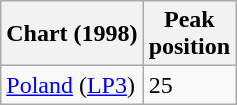<table class="wikitable sortable plainrowheaders">
<tr>
<th scope="col">Chart (1998)</th>
<th scope="col">Peak<br>position</th>
</tr>
<tr>
<td><a href='#'>Poland</a> (<a href='#'>LP3</a>)</td>
<td>25</td>
</tr>
</table>
